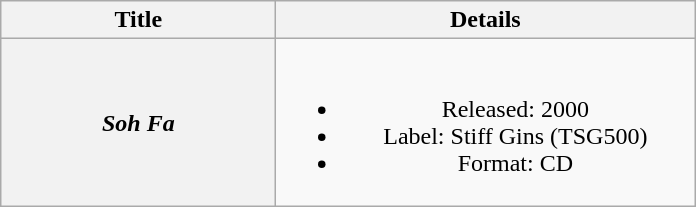<table class="wikitable plainrowheaders" style="text-align:center;" border="1">
<tr>
<th scope="col" style="width:11em;">Title</th>
<th scope="col" style="width:17em;">Details</th>
</tr>
<tr>
<th scope="row"><em>Soh Fa</em></th>
<td><br><ul><li>Released: 2000</li><li>Label: Stiff Gins (TSG500)</li><li>Format: CD</li></ul></td>
</tr>
</table>
